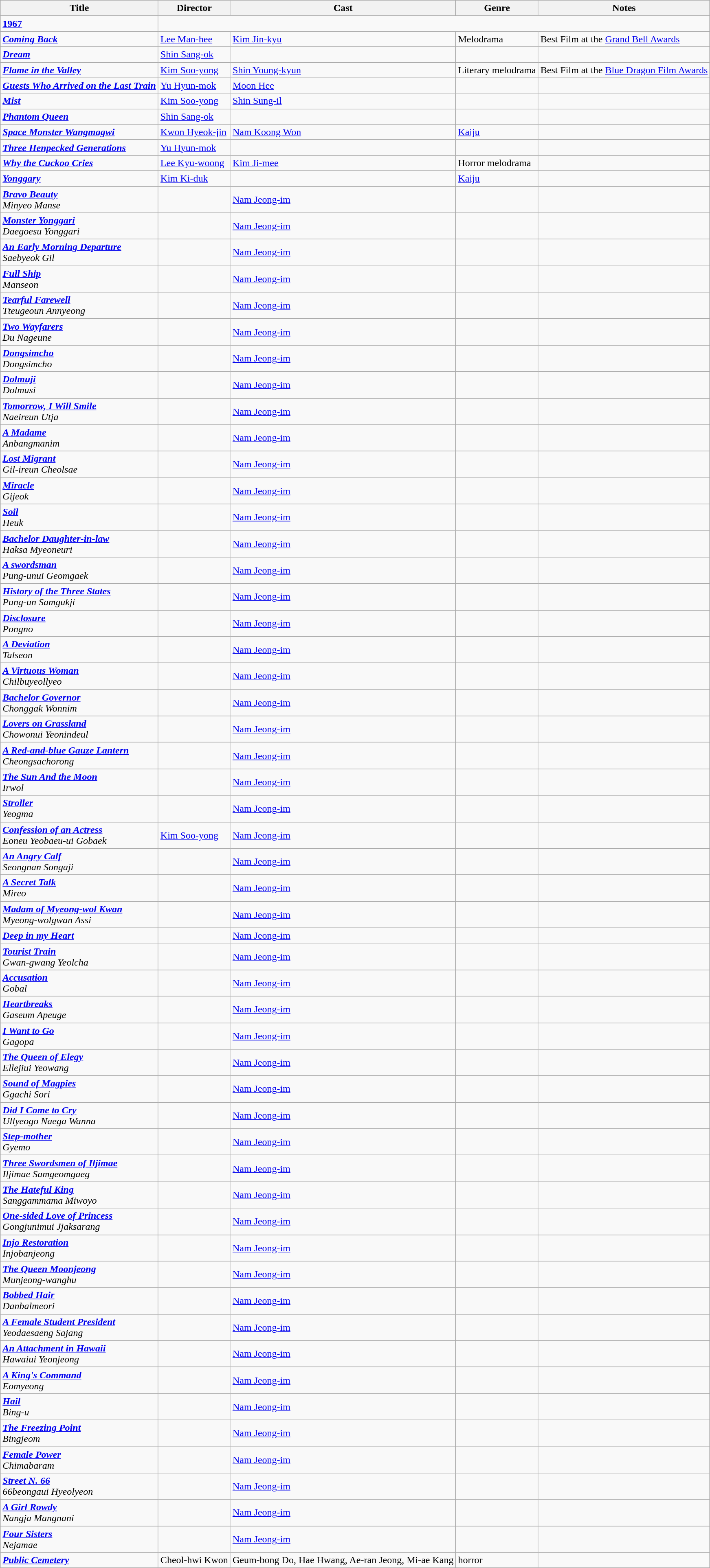<table class="wikitable sortable">
<tr>
<th>Title</th>
<th>Director</th>
<th>Cast</th>
<th>Genre</th>
<th>Notes</th>
</tr>
<tr>
<td><strong><a href='#'>1967</a></strong></td>
</tr>
<tr>
<td><strong><em><a href='#'>Coming Back</a></em></strong></td>
<td><a href='#'>Lee Man-hee</a></td>
<td><a href='#'>Kim Jin-kyu</a></td>
<td>Melodrama</td>
<td>Best Film at the <a href='#'>Grand Bell Awards</a></td>
</tr>
<tr>
<td><strong><em><a href='#'>Dream</a></em></strong></td>
<td><a href='#'>Shin Sang-ok</a></td>
<td></td>
<td></td>
<td></td>
</tr>
<tr>
<td><strong><em><a href='#'>Flame in the Valley</a></em></strong></td>
<td><a href='#'>Kim Soo-yong</a></td>
<td><a href='#'>Shin Young-kyun</a></td>
<td>Literary melodrama</td>
<td>Best Film at the <a href='#'>Blue Dragon Film Awards</a></td>
</tr>
<tr>
<td><strong><em><a href='#'>Guests Who Arrived on the Last Train</a></em></strong></td>
<td><a href='#'>Yu Hyun-mok</a></td>
<td><a href='#'>Moon Hee</a></td>
<td></td>
<td></td>
</tr>
<tr>
<td><strong><em><a href='#'>Mist</a></em></strong></td>
<td><a href='#'>Kim Soo-yong</a></td>
<td><a href='#'>Shin Sung-il</a></td>
<td></td>
<td></td>
</tr>
<tr>
<td><strong><em><a href='#'>Phantom Queen</a></em></strong></td>
<td><a href='#'>Shin Sang-ok</a></td>
<td></td>
<td></td>
<td></td>
</tr>
<tr>
<td><strong><em><a href='#'>Space Monster Wangmagwi</a></em></strong></td>
<td><a href='#'>Kwon Hyeok-jin</a></td>
<td><a href='#'>Nam Koong Won</a></td>
<td><a href='#'>Kaiju</a></td>
<td></td>
</tr>
<tr>
<td><strong><em><a href='#'>Three Henpecked Generations</a></em></strong></td>
<td><a href='#'>Yu Hyun-mok</a></td>
<td></td>
<td></td>
<td></td>
</tr>
<tr>
<td><strong><em><a href='#'>Why the Cuckoo Cries</a></em></strong></td>
<td><a href='#'>Lee Kyu-woong</a></td>
<td><a href='#'>Kim Ji-mee</a></td>
<td>Horror melodrama</td>
<td></td>
</tr>
<tr>
<td><strong><em><a href='#'>Yonggary</a></em></strong></td>
<td><a href='#'>Kim Ki-duk</a></td>
<td></td>
<td><a href='#'>Kaiju</a></td>
<td></td>
</tr>
<tr>
<td><strong><em><a href='#'>Bravo Beauty</a></em></strong><br><em>Minyeo Manse</em></td>
<td></td>
<td><a href='#'>Nam Jeong-im</a></td>
<td></td>
<td></td>
</tr>
<tr>
<td><strong><em><a href='#'>Monster Yonggari</a></em></strong><br><em>Daegoesu Yonggari</em></td>
<td></td>
<td><a href='#'>Nam Jeong-im</a></td>
<td></td>
<td></td>
</tr>
<tr>
<td><strong><em><a href='#'>An Early Morning Departure</a></em></strong><br><em>Saebyeok Gil</em></td>
<td></td>
<td><a href='#'>Nam Jeong-im</a></td>
<td></td>
<td></td>
</tr>
<tr>
<td><strong><em><a href='#'>Full Ship</a></em></strong><br><em>Manseon</em></td>
<td></td>
<td><a href='#'>Nam Jeong-im</a></td>
<td></td>
<td></td>
</tr>
<tr>
<td><strong><em><a href='#'>Tearful Farewell</a></em></strong><br><em>Tteugeoun Annyeong</em></td>
<td></td>
<td><a href='#'>Nam Jeong-im</a></td>
<td></td>
<td></td>
</tr>
<tr>
<td><strong><em><a href='#'>Two Wayfarers</a></em></strong><br><em>Du Nageune</em></td>
<td></td>
<td><a href='#'>Nam Jeong-im</a></td>
<td></td>
<td></td>
</tr>
<tr>
<td><strong><em><a href='#'>Dongsimcho</a></em></strong><br><em>Dongsimcho</em></td>
<td></td>
<td><a href='#'>Nam Jeong-im</a></td>
<td></td>
<td></td>
</tr>
<tr>
<td><strong><em><a href='#'>Dolmuji</a></em></strong><br><em>Dolmusi</em></td>
<td></td>
<td><a href='#'>Nam Jeong-im</a></td>
<td></td>
<td></td>
</tr>
<tr>
<td><strong><em><a href='#'>Tomorrow, I Will Smile</a></em></strong><br><em>Naeireun Utja</em></td>
<td></td>
<td><a href='#'>Nam Jeong-im</a></td>
<td></td>
<td></td>
</tr>
<tr>
<td><strong><em><a href='#'>A Madame</a></em></strong><br><em>Anbangmanim</em></td>
<td></td>
<td><a href='#'>Nam Jeong-im</a></td>
<td></td>
<td></td>
</tr>
<tr>
<td><strong><em><a href='#'>Lost Migrant</a></em></strong><br><em>Gil-ireun Cheolsae</em></td>
<td></td>
<td><a href='#'>Nam Jeong-im</a></td>
<td></td>
<td></td>
</tr>
<tr>
<td><strong><em><a href='#'>Miracle</a></em></strong><br><em>Gijeok</em></td>
<td></td>
<td><a href='#'>Nam Jeong-im</a></td>
<td></td>
<td></td>
</tr>
<tr>
<td><strong><em><a href='#'>Soil</a></em></strong><br><em>Heuk</em></td>
<td></td>
<td><a href='#'>Nam Jeong-im</a></td>
<td></td>
<td></td>
</tr>
<tr>
<td><strong><em><a href='#'>Bachelor Daughter-in-law</a></em></strong><br><em>Haksa Myeoneuri</em></td>
<td></td>
<td><a href='#'>Nam Jeong-im</a></td>
<td></td>
<td></td>
</tr>
<tr>
<td><strong><em><a href='#'>A swordsman</a></em></strong><br><em>Pung-unui Geomgaek</em></td>
<td></td>
<td><a href='#'>Nam Jeong-im</a></td>
<td></td>
<td></td>
</tr>
<tr>
<td><strong><em><a href='#'>History of the Three States</a></em></strong><br><em>Pung-un Samgukji</em></td>
<td></td>
<td><a href='#'>Nam Jeong-im</a></td>
<td></td>
<td></td>
</tr>
<tr>
<td><strong><em><a href='#'>Disclosure</a></em></strong><br><em>Pongno</em></td>
<td></td>
<td><a href='#'>Nam Jeong-im</a></td>
<td></td>
<td></td>
</tr>
<tr>
<td><strong><em><a href='#'>A Deviation</a></em></strong><br><em>Talseon</em></td>
<td></td>
<td><a href='#'>Nam Jeong-im</a></td>
<td></td>
<td></td>
</tr>
<tr>
<td><strong><em><a href='#'>A Virtuous Woman</a></em></strong><br><em>Chilbuyeollyeo</em></td>
<td></td>
<td><a href='#'>Nam Jeong-im</a></td>
<td></td>
<td></td>
</tr>
<tr>
<td><strong><em><a href='#'>Bachelor Governor</a></em></strong><br><em>Chonggak Wonnim</em></td>
<td></td>
<td><a href='#'>Nam Jeong-im</a></td>
<td></td>
<td></td>
</tr>
<tr>
<td><strong><em><a href='#'>Lovers on Grassland</a></em></strong><br><em>Chowonui Yeonindeul</em></td>
<td></td>
<td><a href='#'>Nam Jeong-im</a></td>
<td></td>
<td></td>
</tr>
<tr>
<td><strong><em><a href='#'>A Red-and-blue Gauze Lantern</a></em></strong><br><em>Cheongsachorong</em></td>
<td></td>
<td><a href='#'>Nam Jeong-im</a></td>
<td></td>
<td></td>
</tr>
<tr>
<td><strong><em><a href='#'>The Sun And the Moon</a></em></strong><br><em>Irwol</em></td>
<td></td>
<td><a href='#'>Nam Jeong-im</a></td>
<td></td>
<td></td>
</tr>
<tr>
<td><strong><em><a href='#'>Stroller</a></em></strong><br><em>Yeogma</em></td>
<td></td>
<td><a href='#'>Nam Jeong-im</a></td>
<td></td>
<td></td>
</tr>
<tr>
<td><strong><em><a href='#'>Confession of an Actress</a></em></strong><br><em>Eoneu Yeobaeu-ui Gobaek</em></td>
<td><a href='#'>Kim Soo-yong</a></td>
<td><a href='#'>Nam Jeong-im</a></td>
<td></td>
<td></td>
</tr>
<tr>
<td><strong><em><a href='#'>An Angry Calf</a></em></strong><br><em>Seongnan Songaji</em></td>
<td></td>
<td><a href='#'>Nam Jeong-im</a></td>
<td></td>
<td></td>
</tr>
<tr>
<td><strong><em><a href='#'>A Secret Talk</a></em></strong><br><em>Mireo</em></td>
<td></td>
<td><a href='#'>Nam Jeong-im</a></td>
<td></td>
<td></td>
</tr>
<tr>
<td><strong><em><a href='#'>Madam of Myeong-wol Kwan</a></em></strong><br><em>Myeong-wolgwan Assi</em></td>
<td></td>
<td><a href='#'>Nam Jeong-im</a></td>
<td></td>
<td></td>
</tr>
<tr>
<td><strong><em><a href='#'>Deep in my Heart</a></em></strong><br></td>
<td></td>
<td><a href='#'>Nam Jeong-im</a></td>
<td></td>
<td></td>
</tr>
<tr>
<td><strong><em><a href='#'>Tourist Train</a></em></strong><br><em>Gwan-gwang Yeolcha</em></td>
<td></td>
<td><a href='#'>Nam Jeong-im</a></td>
<td></td>
<td></td>
</tr>
<tr>
<td><strong><em><a href='#'>Accusation</a></em></strong><br><em>Gobal</em></td>
<td></td>
<td><a href='#'>Nam Jeong-im</a></td>
<td></td>
<td></td>
</tr>
<tr>
<td><strong><em><a href='#'>Heartbreaks</a></em></strong><br><em>Gaseum Apeuge</em></td>
<td></td>
<td><a href='#'>Nam Jeong-im</a></td>
<td></td>
<td></td>
</tr>
<tr>
<td><strong><em><a href='#'>I Want to Go</a></em></strong><br><em>Gagopa</em></td>
<td></td>
<td><a href='#'>Nam Jeong-im</a></td>
<td></td>
<td></td>
</tr>
<tr>
<td><strong><em><a href='#'>The Queen of Elegy</a></em></strong><br><em>Ellejiui Yeowang</em></td>
<td></td>
<td><a href='#'>Nam Jeong-im</a></td>
<td></td>
<td></td>
</tr>
<tr>
<td><strong><em><a href='#'>Sound of Magpies</a></em></strong><br><em>Ggachi Sori</em></td>
<td></td>
<td><a href='#'>Nam Jeong-im</a></td>
<td></td>
<td></td>
</tr>
<tr>
<td><strong><em><a href='#'>Did I Come to Cry</a></em></strong><br><em>Ullyeogo Naega Wanna</em></td>
<td></td>
<td><a href='#'>Nam Jeong-im</a></td>
<td></td>
<td></td>
</tr>
<tr>
<td><strong><em><a href='#'>Step-mother</a></em></strong><br><em>Gyemo</em></td>
<td></td>
<td><a href='#'>Nam Jeong-im</a></td>
<td></td>
<td></td>
</tr>
<tr>
<td><strong><em><a href='#'>Three Swordsmen of Iljimae</a></em></strong><br><em>Iljimae Samgeomgaeg</em></td>
<td></td>
<td><a href='#'>Nam Jeong-im</a></td>
<td></td>
<td></td>
</tr>
<tr>
<td><strong><em><a href='#'>The Hateful King</a></em></strong><br><em>Sanggammama Miwoyo</em></td>
<td></td>
<td><a href='#'>Nam Jeong-im</a></td>
<td></td>
<td></td>
</tr>
<tr>
<td><strong><em><a href='#'>One-sided Love of Princess</a></em></strong><br><em>Gongjunimui Jjaksarang</em></td>
<td></td>
<td><a href='#'>Nam Jeong-im</a></td>
<td></td>
<td></td>
</tr>
<tr>
<td><strong><em><a href='#'>Injo Restoration</a></em></strong><br><em>Injobanjeong</em></td>
<td></td>
<td><a href='#'>Nam Jeong-im</a></td>
<td></td>
<td></td>
</tr>
<tr>
<td><strong><em><a href='#'>The Queen Moonjeong</a></em></strong><br><em>Munjeong-wanghu</em></td>
<td></td>
<td><a href='#'>Nam Jeong-im</a></td>
<td></td>
<td></td>
</tr>
<tr>
<td><strong><em><a href='#'>Bobbed Hair</a></em></strong><br><em>Danbalmeori</em></td>
<td></td>
<td><a href='#'>Nam Jeong-im</a></td>
<td></td>
<td></td>
</tr>
<tr>
<td><strong><em><a href='#'>A Female Student President</a></em></strong><br><em>Yeodaesaeng Sajang</em></td>
<td></td>
<td><a href='#'>Nam Jeong-im</a></td>
<td></td>
<td></td>
</tr>
<tr>
<td><strong><em><a href='#'>An Attachment in Hawaii</a></em></strong><br><em>Hawaiui Yeonjeong</em></td>
<td></td>
<td><a href='#'>Nam Jeong-im</a></td>
<td></td>
<td></td>
</tr>
<tr>
<td><strong><em><a href='#'>A King's Command</a></em></strong><br><em>Eomyeong</em></td>
<td></td>
<td><a href='#'>Nam Jeong-im</a></td>
<td></td>
<td></td>
</tr>
<tr>
<td><strong><em><a href='#'>Hail</a></em></strong><br><em>Bing-u</em></td>
<td></td>
<td><a href='#'>Nam Jeong-im</a></td>
<td></td>
<td></td>
</tr>
<tr>
<td><strong><em><a href='#'>The Freezing Point</a></em></strong><br><em>Bingjeom</em></td>
<td></td>
<td><a href='#'>Nam Jeong-im</a></td>
<td></td>
<td></td>
</tr>
<tr>
<td><strong><em><a href='#'>Female Power</a></em></strong><br><em>Chimabaram</em></td>
<td></td>
<td><a href='#'>Nam Jeong-im</a></td>
<td></td>
<td></td>
</tr>
<tr>
<td><strong><em><a href='#'>Street N. 66</a></em></strong><br><em>66beongaui Hyeolyeon</em></td>
<td></td>
<td><a href='#'>Nam Jeong-im</a></td>
<td></td>
<td></td>
</tr>
<tr>
<td><strong><em><a href='#'>A Girl Rowdy</a></em></strong><br><em>Nangja Mangnani</em></td>
<td></td>
<td><a href='#'>Nam Jeong-im</a></td>
<td></td>
<td></td>
</tr>
<tr>
<td><strong><em><a href='#'>Four Sisters</a></em></strong><br><em>Nejamae</em></td>
<td></td>
<td><a href='#'>Nam Jeong-im</a></td>
<td></td>
<td></td>
</tr>
<tr>
<td><strong><em><a href='#'>Public Cemetery</a></em></strong></td>
<td>Cheol-hwi Kwon</td>
<td>Geum-bong Do, Hae Hwang, Ae-ran Jeong, Mi-ae Kang</td>
<td>horror</td>
<td></td>
</tr>
</table>
